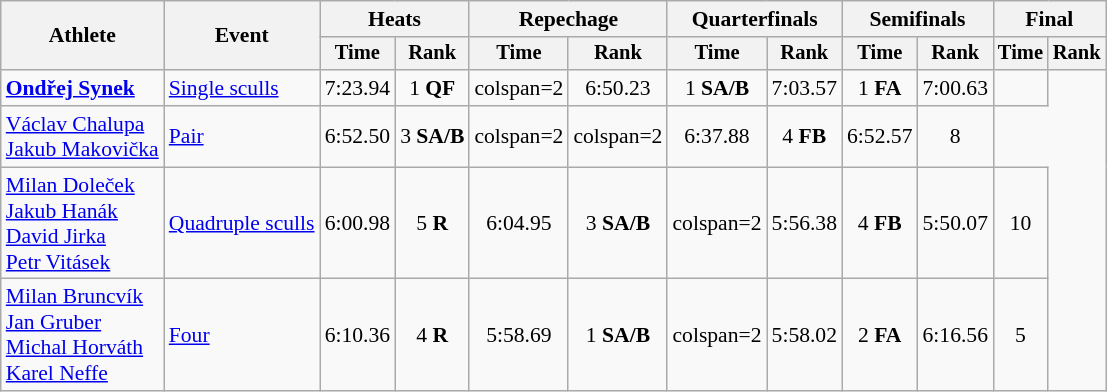<table class="wikitable" style="font-size:90%">
<tr>
<th rowspan="2">Athlete</th>
<th rowspan="2">Event</th>
<th colspan="2">Heats</th>
<th colspan="2">Repechage</th>
<th colspan="2">Quarterfinals</th>
<th colspan="2">Semifinals</th>
<th colspan="2">Final</th>
</tr>
<tr style="font-size:95%">
<th>Time</th>
<th>Rank</th>
<th>Time</th>
<th>Rank</th>
<th>Time</th>
<th>Rank</th>
<th>Time</th>
<th>Rank</th>
<th>Time</th>
<th>Rank</th>
</tr>
<tr align=center>
<td align=left><strong><a href='#'>Ondřej Synek</a></strong></td>
<td align=left><a href='#'>Single sculls</a></td>
<td>7:23.94</td>
<td>1 <strong>QF</strong></td>
<td>colspan=2 </td>
<td>6:50.23</td>
<td>1 <strong>SA/B</strong></td>
<td>7:03.57</td>
<td>1 <strong>FA</strong></td>
<td>7:00.63</td>
<td></td>
</tr>
<tr align=center>
<td align=left><a href='#'>Václav Chalupa</a><br><a href='#'>Jakub Makovička</a></td>
<td align=left><a href='#'>Pair</a></td>
<td>6:52.50</td>
<td>3 <strong>SA/B</strong></td>
<td>colspan=2 </td>
<td>colspan=2 </td>
<td>6:37.88</td>
<td>4 <strong>FB</strong></td>
<td>6:52.57</td>
<td>8</td>
</tr>
<tr align=center>
<td align=left><a href='#'>Milan Doleček</a><br><a href='#'>Jakub Hanák</a><br><a href='#'>David Jirka</a><br><a href='#'>Petr Vitásek</a></td>
<td align=left><a href='#'>Quadruple sculls</a></td>
<td>6:00.98</td>
<td>5 <strong>R</strong></td>
<td>6:04.95</td>
<td>3 <strong>SA/B</strong></td>
<td>colspan=2 </td>
<td>5:56.38</td>
<td>4 <strong>FB</strong></td>
<td>5:50.07</td>
<td>10</td>
</tr>
<tr align=center>
<td align=left><a href='#'>Milan Bruncvík</a><br><a href='#'>Jan Gruber</a> <br><a href='#'>Michal Horváth</a><br><a href='#'>Karel Neffe</a></td>
<td align=left><a href='#'>Four</a></td>
<td>6:10.36</td>
<td>4 <strong>R</strong></td>
<td>5:58.69</td>
<td>1 <strong>SA/B</strong></td>
<td>colspan=2 </td>
<td>5:58.02</td>
<td>2 <strong>FA</strong></td>
<td>6:16.56</td>
<td>5</td>
</tr>
</table>
